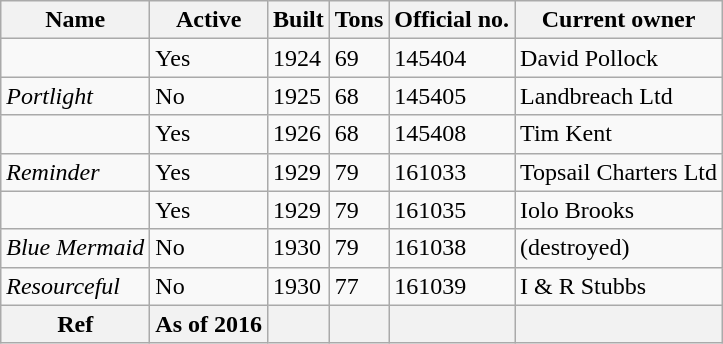<table class=wikitable>
<tr>
<th>Name</th>
<th>Active</th>
<th>Built</th>
<th>Tons</th>
<th>Official no.</th>
<th>Current owner</th>
</tr>
<tr>
<td></td>
<td>Yes</td>
<td>1924</td>
<td>69</td>
<td>145404</td>
<td>David Pollock</td>
</tr>
<tr>
<td><em>Portlight</em></td>
<td>No</td>
<td>1925</td>
<td>68</td>
<td>145405</td>
<td>Landbreach Ltd</td>
</tr>
<tr>
<td></td>
<td>Yes</td>
<td>1926</td>
<td>68</td>
<td>145408</td>
<td>Tim Kent</td>
</tr>
<tr>
<td><em>Reminder</em></td>
<td>Yes</td>
<td>1929</td>
<td>79</td>
<td>161033</td>
<td>Topsail Charters Ltd</td>
</tr>
<tr>
<td></td>
<td>Yes</td>
<td>1929</td>
<td>79</td>
<td>161035</td>
<td>Iolo Brooks</td>
</tr>
<tr>
<td><em>Blue Mermaid</em></td>
<td>No</td>
<td>1930</td>
<td>79</td>
<td>161038</td>
<td>(destroyed)</td>
</tr>
<tr>
<td><em>Resourceful</em></td>
<td>No</td>
<td>1930</td>
<td>77</td>
<td>161039</td>
<td>I & R Stubbs</td>
</tr>
<tr>
<th>Ref</th>
<th>As of 2016</th>
<th></th>
<th></th>
<th></th>
<th></th>
</tr>
</table>
